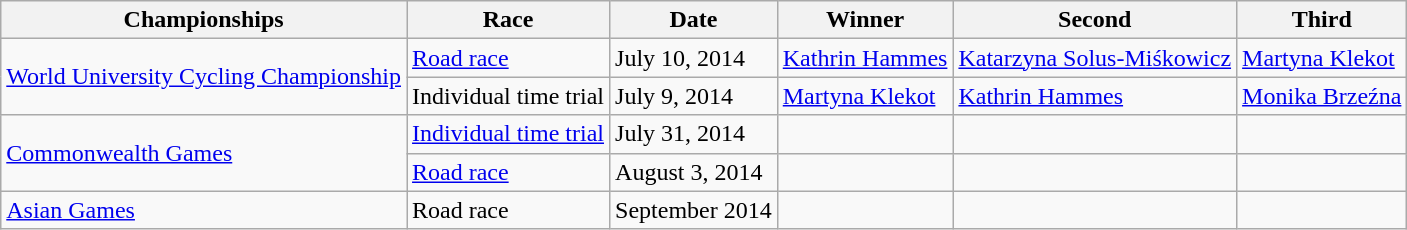<table class="wikitable sortable">
<tr>
<th>Championships</th>
<th>Race</th>
<th>Date</th>
<th>Winner</th>
<th>Second</th>
<th>Third</th>
</tr>
<tr>
<td rowspan=2><a href='#'>World University Cycling Championship</a></td>
<td><a href='#'>Road race</a></td>
<td>July 10, 2014</td>
<td> <a href='#'>Kathrin Hammes</a></td>
<td> <a href='#'>Katarzyna Solus-Miśkowicz</a></td>
<td> <a href='#'>Martyna Klekot</a></td>
</tr>
<tr>
<td>Individual time trial</td>
<td>July 9, 2014</td>
<td> <a href='#'>Martyna Klekot</a></td>
<td> <a href='#'>Kathrin Hammes</a></td>
<td> <a href='#'>Monika Brzeźna</a></td>
</tr>
<tr>
<td rowspan=2><a href='#'>Commonwealth Games</a></td>
<td><a href='#'>Individual time trial</a></td>
<td>July 31, 2014</td>
<td></td>
<td></td>
<td></td>
</tr>
<tr>
<td><a href='#'>Road race</a></td>
<td>August 3, 2014</td>
<td></td>
<td></td>
<td></td>
</tr>
<tr>
<td rowspan=2><a href='#'>Asian Games</a></td>
<td>Road race</td>
<td>September 2014</td>
<td></td>
<td></td>
<td></td>
</tr>
</table>
